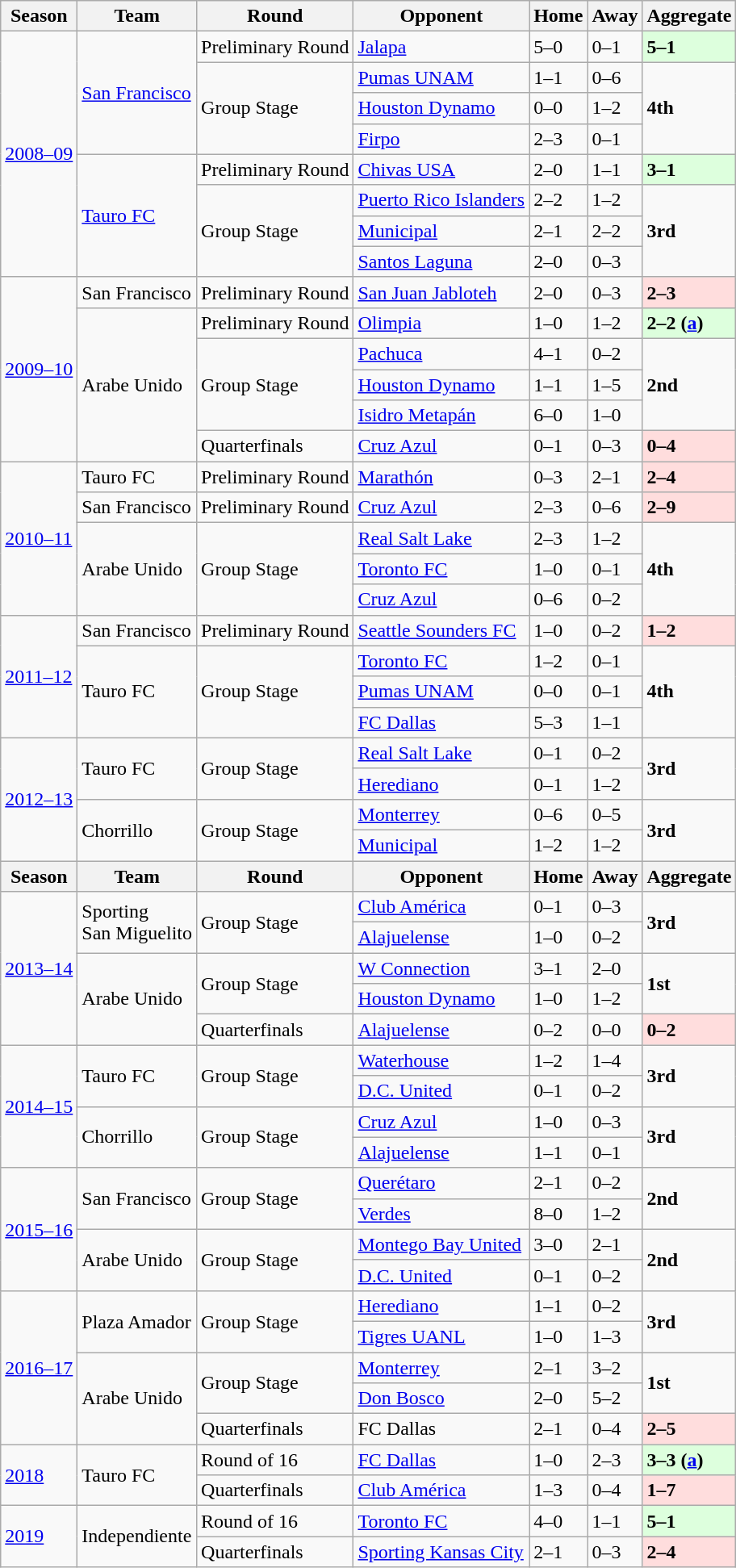<table class="wikitable">
<tr>
<th>Season</th>
<th>Team</th>
<th>Round</th>
<th>Opponent</th>
<th>Home</th>
<th>Away</th>
<th>Aggregate</th>
</tr>
<tr>
<td rowspan="8"><a href='#'>2008–09</a></td>
<td rowspan="4"><a href='#'>San Francisco</a></td>
<td>Preliminary Round</td>
<td> <a href='#'>Jalapa</a></td>
<td>5–0</td>
<td>0–1</td>
<td bgcolor="#ddffdd"><strong>5–1</strong></td>
</tr>
<tr>
<td rowspan="3">Group Stage</td>
<td> <a href='#'>Pumas UNAM</a></td>
<td>1–1</td>
<td>0–6</td>
<td rowspan="3"><strong>4th</strong></td>
</tr>
<tr>
<td> <a href='#'>Houston Dynamo</a></td>
<td>0–0</td>
<td>1–2</td>
</tr>
<tr>
<td> <a href='#'>Firpo</a></td>
<td>2–3</td>
<td>0–1</td>
</tr>
<tr>
<td rowspan="4"><a href='#'>Tauro FC</a></td>
<td>Preliminary Round</td>
<td> <a href='#'>Chivas USA</a></td>
<td>2–0</td>
<td>1–1</td>
<td bgcolor="ddffdd"><strong>3–1</strong></td>
</tr>
<tr>
<td rowspan="3">Group Stage</td>
<td> <a href='#'>Puerto Rico Islanders</a></td>
<td>2–2</td>
<td>1–2</td>
<td rowspan="3"><strong>3rd</strong></td>
</tr>
<tr>
<td> <a href='#'>Municipal</a></td>
<td>2–1</td>
<td>2–2</td>
</tr>
<tr>
<td> <a href='#'>Santos Laguna</a></td>
<td>2–0</td>
<td>0–3</td>
</tr>
<tr>
<td rowspan="6"><a href='#'>2009–10</a></td>
<td>San Francisco</td>
<td>Preliminary Round</td>
<td> <a href='#'>San Juan Jabloteh</a></td>
<td>2–0</td>
<td>0–3</td>
<td bgcolor="ffdddd"><strong>2–3</strong></td>
</tr>
<tr>
<td rowspan="5">Arabe Unido</td>
<td>Preliminary Round</td>
<td> <a href='#'>Olimpia</a></td>
<td>1–0</td>
<td>1–2</td>
<td bgcolor="ddffdd"><strong>2–2 (<a href='#'>a</a>)</strong></td>
</tr>
<tr>
<td rowspan="3">Group Stage</td>
<td> <a href='#'>Pachuca</a></td>
<td>4–1</td>
<td>0–2</td>
<td rowspan="3"><strong>2nd</strong></td>
</tr>
<tr>
<td> <a href='#'>Houston Dynamo</a></td>
<td>1–1</td>
<td>1–5</td>
</tr>
<tr>
<td> <a href='#'>Isidro Metapán</a></td>
<td>6–0</td>
<td>1–0</td>
</tr>
<tr>
<td>Quarterfinals</td>
<td> <a href='#'>Cruz Azul</a></td>
<td>0–1</td>
<td>0–3</td>
<td bgcolor="ffdddd"><strong>0–4</strong></td>
</tr>
<tr>
<td rowspan="5"><a href='#'>2010–11</a></td>
<td>Tauro FC</td>
<td>Preliminary Round</td>
<td> <a href='#'>Marathón</a></td>
<td>0–3</td>
<td>2–1</td>
<td bgcolor="ffdddd"><strong>2–4</strong></td>
</tr>
<tr>
<td>San Francisco</td>
<td>Preliminary Round</td>
<td> <a href='#'>Cruz Azul</a></td>
<td>2–3</td>
<td>0–6</td>
<td bgcolor="ffdddd"><strong>2–9</strong></td>
</tr>
<tr>
<td rowspan="3">Arabe Unido</td>
<td rowspan="3">Group Stage</td>
<td> <a href='#'>Real Salt Lake</a></td>
<td>2–3</td>
<td>1–2</td>
<td rowspan="3"><strong>4th</strong></td>
</tr>
<tr>
<td> <a href='#'>Toronto FC</a></td>
<td>1–0</td>
<td>0–1</td>
</tr>
<tr>
<td> <a href='#'>Cruz Azul</a></td>
<td>0–6</td>
<td>0–2</td>
</tr>
<tr>
<td rowspan="4"><a href='#'>2011–12</a></td>
<td>San Francisco</td>
<td>Preliminary Round</td>
<td> <a href='#'>Seattle Sounders FC</a></td>
<td>1–0</td>
<td>0–2</td>
<td bgcolor="ffdddd"><strong>1–2</strong></td>
</tr>
<tr>
<td rowspan="3">Tauro FC</td>
<td rowspan="3">Group Stage</td>
<td> <a href='#'>Toronto FC</a></td>
<td>1–2</td>
<td>0–1</td>
<td rowspan="3"><strong>4th</strong></td>
</tr>
<tr>
<td> <a href='#'>Pumas UNAM</a></td>
<td>0–0</td>
<td>0–1</td>
</tr>
<tr>
<td> <a href='#'>FC Dallas</a></td>
<td>5–3</td>
<td>1–1</td>
</tr>
<tr>
<td rowspan="4"><a href='#'>2012–13</a></td>
<td rowspan="2">Tauro FC</td>
<td rowspan="2">Group Stage</td>
<td> <a href='#'>Real Salt Lake</a></td>
<td>0–1</td>
<td>0–2</td>
<td rowspan="2"><strong>3rd</strong></td>
</tr>
<tr>
<td> <a href='#'>Herediano</a></td>
<td>0–1</td>
<td>1–2</td>
</tr>
<tr>
<td rowspan="2">Chorrillo</td>
<td rowspan="2">Group Stage</td>
<td> <a href='#'>Monterrey</a></td>
<td>0–6</td>
<td>0–5</td>
<td rowspan="2"><strong>3rd</strong></td>
</tr>
<tr>
<td> <a href='#'>Municipal</a></td>
<td>1–2</td>
<td>1–2</td>
</tr>
<tr>
<th>Season</th>
<th>Team</th>
<th>Round</th>
<th>Opponent</th>
<th>Home</th>
<th>Away</th>
<th>Aggregate</th>
</tr>
<tr>
<td rowspan="5"><a href='#'>2013–14</a></td>
<td rowspan="2">Sporting<br>San Miguelito</td>
<td rowspan="2">Group Stage</td>
<td> <a href='#'>Club América</a></td>
<td>0–1</td>
<td>0–3</td>
<td rowspan="2"><strong>3rd</strong></td>
</tr>
<tr>
<td> <a href='#'>Alajuelense</a></td>
<td>1–0</td>
<td>0–2</td>
</tr>
<tr>
<td rowspan="3">Arabe Unido</td>
<td rowspan="2">Group Stage</td>
<td> <a href='#'>W Connection</a></td>
<td>3–1</td>
<td>2–0</td>
<td rowspan="2"><strong>1st</strong></td>
</tr>
<tr>
<td> <a href='#'>Houston Dynamo</a></td>
<td>1–0</td>
<td>1–2</td>
</tr>
<tr>
<td>Quarterfinals</td>
<td> <a href='#'>Alajuelense</a></td>
<td>0–2</td>
<td>0–0</td>
<td bgcolor="ffdddd"><strong>0–2</strong></td>
</tr>
<tr>
<td rowspan="4"><a href='#'>2014–15</a></td>
<td rowspan="2">Tauro FC</td>
<td rowspan="2">Group Stage</td>
<td> <a href='#'>Waterhouse</a></td>
<td>1–2</td>
<td>1–4</td>
<td rowspan="2"><strong>3rd</strong></td>
</tr>
<tr>
<td> <a href='#'>D.C. United</a></td>
<td>0–1</td>
<td>0–2</td>
</tr>
<tr>
<td rowspan="2">Chorrillo</td>
<td rowspan="2">Group Stage</td>
<td> <a href='#'>Cruz Azul</a></td>
<td>1–0</td>
<td>0–3</td>
<td rowspan="2"><strong>3rd</strong></td>
</tr>
<tr>
<td> <a href='#'>Alajuelense</a></td>
<td>1–1</td>
<td>0–1</td>
</tr>
<tr>
<td rowspan="4"><a href='#'>2015–16</a></td>
<td rowspan="2">San Francisco</td>
<td rowspan="2">Group Stage</td>
<td> <a href='#'>Querétaro</a></td>
<td>2–1</td>
<td>0–2</td>
<td rowspan="2"><strong>2nd</strong></td>
</tr>
<tr>
<td> <a href='#'>Verdes</a></td>
<td>8–0</td>
<td>1–2</td>
</tr>
<tr>
<td rowspan="2">Arabe Unido</td>
<td rowspan="2">Group Stage</td>
<td> <a href='#'>Montego Bay United</a></td>
<td>3–0</td>
<td>2–1</td>
<td rowspan="2"><strong>2nd</strong></td>
</tr>
<tr>
<td> <a href='#'>D.C. United</a></td>
<td>0–1</td>
<td>0–2</td>
</tr>
<tr>
<td rowspan="5"><a href='#'>2016–17</a></td>
<td rowspan="2">Plaza Amador</td>
<td rowspan="2">Group Stage</td>
<td> <a href='#'>Herediano</a></td>
<td>1–1</td>
<td>0–2</td>
<td rowspan="2"><strong>3rd</strong></td>
</tr>
<tr>
<td> <a href='#'>Tigres UANL</a></td>
<td>1–0</td>
<td>1–3</td>
</tr>
<tr>
<td rowspan="3">Arabe Unido</td>
<td rowspan="2">Group Stage</td>
<td> <a href='#'>Monterrey</a></td>
<td>2–1</td>
<td>3–2</td>
<td rowspan="2"><strong>1st</strong></td>
</tr>
<tr>
<td> <a href='#'>Don Bosco</a></td>
<td>2–0</td>
<td>5–2</td>
</tr>
<tr>
<td>Quarterfinals</td>
<td> FC Dallas</td>
<td>2–1</td>
<td>0–4</td>
<td bgcolor="ffdddd"><strong>2–5</strong></td>
</tr>
<tr>
<td rowspan="2"><a href='#'>2018</a></td>
<td rowspan="2">Tauro FC</td>
<td>Round of 16</td>
<td> <a href='#'>FC Dallas</a></td>
<td>1–0</td>
<td>2–3</td>
<td bgcolor="ddffdd"><strong>3–3 (<a href='#'>a</a>)</strong></td>
</tr>
<tr>
<td>Quarterfinals</td>
<td> <a href='#'>Club América</a></td>
<td>1–3</td>
<td>0–4</td>
<td bgcolor="ffdddd"><strong>1–7</strong></td>
</tr>
<tr>
<td rowspan="2"><a href='#'>2019</a></td>
<td rowspan="2">Independiente</td>
<td>Round of 16</td>
<td> <a href='#'>Toronto FC</a></td>
<td>4–0</td>
<td>1–1</td>
<td bgcolor="ddffdd"><strong>5–1</strong></td>
</tr>
<tr>
<td>Quarterfinals</td>
<td> <a href='#'>Sporting Kansas City</a></td>
<td>2–1</td>
<td>0–3</td>
<td bgcolor="ffdddd"><strong>2–4</strong></td>
</tr>
</table>
